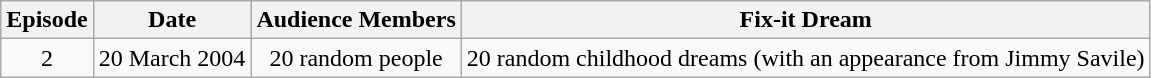<table class="wikitable" style="text-align:center">
<tr>
<th>Episode</th>
<th>Date</th>
<th>Audience Members</th>
<th>Fix-it Dream</th>
</tr>
<tr>
<td>2</td>
<td>20 March 2004</td>
<td>20 random people</td>
<td>20 random childhood dreams (with an appearance from Jimmy Savile)</td>
</tr>
</table>
